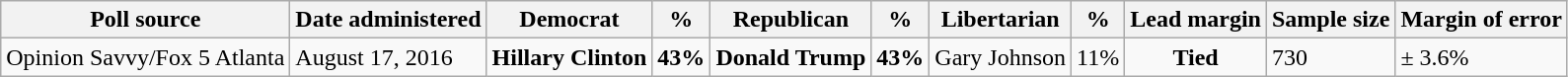<table class="wikitable">
<tr valign=bottom>
<th>Poll source</th>
<th>Date administered</th>
<th>Democrat</th>
<th>%</th>
<th>Republican</th>
<th>%</th>
<th>Libertarian</th>
<th>%</th>
<th>Lead margin</th>
<th>Sample size</th>
<th>Margin of error</th>
</tr>
<tr>
<td>Opinion Savvy/Fox 5 Atlanta</td>
<td>August 17, 2016</td>
<td><strong>Hillary Clinton</strong></td>
<td align=center><strong>43%</strong></td>
<td><strong>Donald Trump</strong></td>
<td align=center><strong>43%</strong></td>
<td>Gary Johnson</td>
<td align=center>11%</td>
<td align=center><strong>Tied</strong></td>
<td>730</td>
<td>± 3.6%</td>
</tr>
</table>
